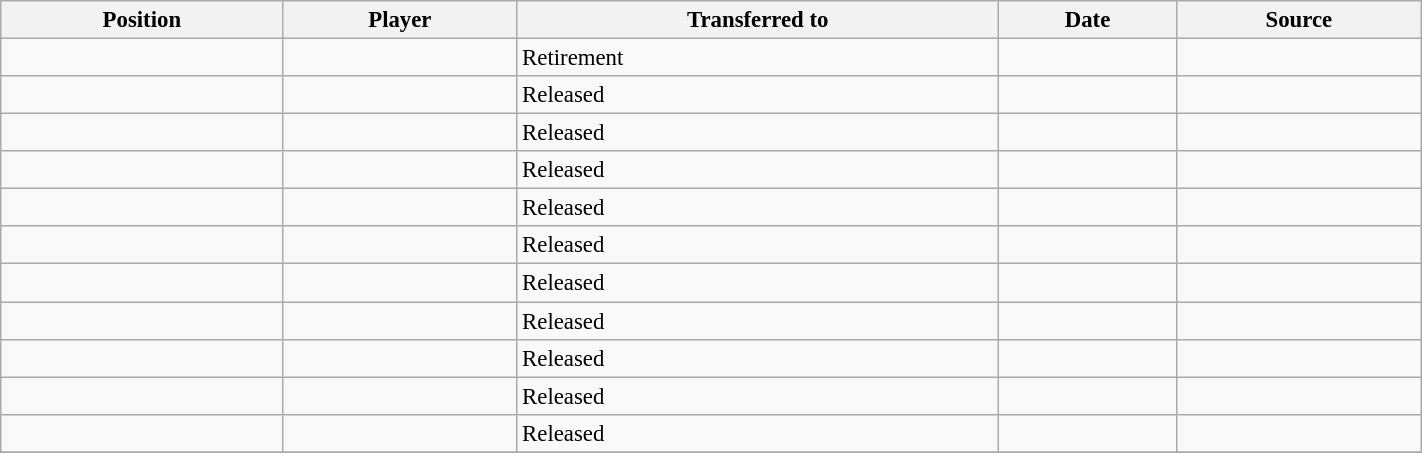<table class="wikitable sortable" style="width:75%; text-align:center; font-size:95%; text-align:left;">
<tr>
<th>Position</th>
<th>Player</th>
<th>Transferred to</th>
<th>Date</th>
<th>Source</th>
</tr>
<tr>
<td></td>
<td></td>
<td>Retirement</td>
<td></td>
<td></td>
</tr>
<tr>
<td></td>
<td></td>
<td>Released</td>
<td></td>
<td></td>
</tr>
<tr>
<td></td>
<td></td>
<td>Released</td>
<td></td>
<td></td>
</tr>
<tr>
<td></td>
<td></td>
<td>Released</td>
<td></td>
<td></td>
</tr>
<tr>
<td></td>
<td></td>
<td>Released</td>
<td></td>
<td></td>
</tr>
<tr>
<td></td>
<td></td>
<td>Released</td>
<td></td>
<td></td>
</tr>
<tr>
<td></td>
<td></td>
<td>Released</td>
<td></td>
<td></td>
</tr>
<tr>
<td></td>
<td></td>
<td>Released</td>
<td></td>
<td></td>
</tr>
<tr>
<td></td>
<td></td>
<td>Released</td>
<td></td>
<td></td>
</tr>
<tr>
<td></td>
<td></td>
<td>Released</td>
<td></td>
<td></td>
</tr>
<tr>
<td></td>
<td></td>
<td>Released</td>
<td></td>
<td></td>
</tr>
<tr>
</tr>
</table>
